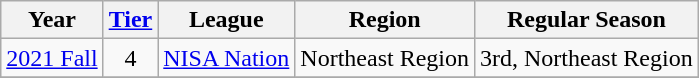<table class="wikitable">
<tr>
<th>Year</th>
<th><a href='#'>Tier</a></th>
<th>League</th>
<th>Region</th>
<th>Regular Season</th>
</tr>
<tr>
<td><a href='#'>2021 Fall</a></td>
<td align=center>4</td>
<td align=center><a href='#'>NISA Nation</a></td>
<td>Northeast Region</td>
<td>3rd, Northeast Region</td>
</tr>
<tr>
</tr>
</table>
